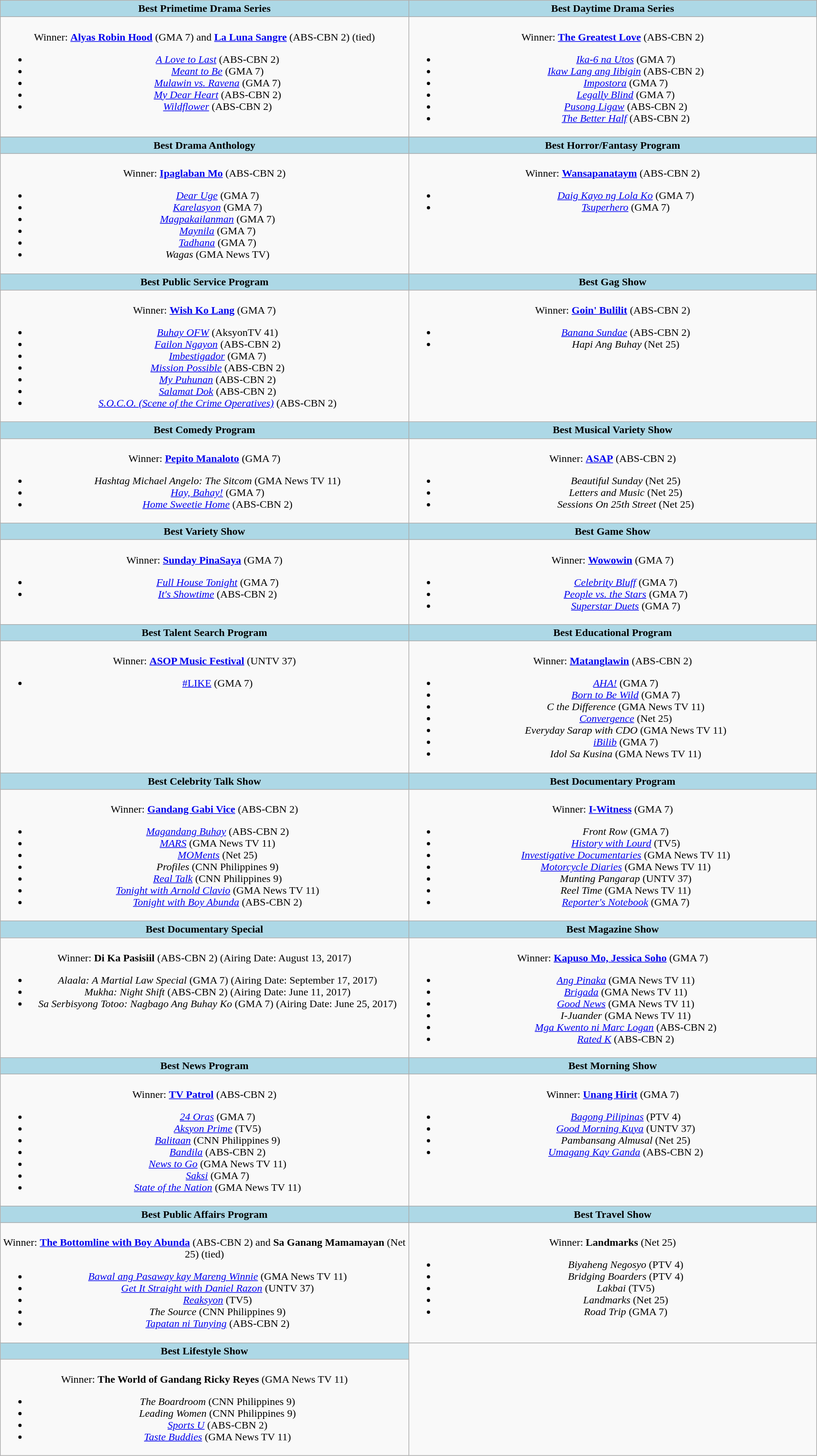<table class="wikitable"  style="text-align:center;">
<tr>
<th style="background:#ADD8E6; width:50%">Best Primetime Drama Series</th>
<th style="background:#ADD8E6; width:50%">Best Daytime Drama Series</th>
</tr>
<tr>
<td valign="top"><br>Winner: <strong><a href='#'>Alyas Robin Hood</a></strong> (GMA 7) and <strong><a href='#'>La Luna Sangre</a></strong> (ABS-CBN 2) (tied)<ul><li><em><a href='#'>A Love to Last</a></em> (ABS-CBN 2)</li><li><em><a href='#'>Meant to Be</a></em> (GMA 7)</li><li><em><a href='#'>Mulawin vs. Ravena</a></em> (GMA 7)</li><li><em><a href='#'>My Dear Heart</a></em> (ABS-CBN 2)</li><li><em><a href='#'>Wildflower</a></em> (ABS-CBN 2)</li></ul></td>
<td valign="top"><br>Winner: <strong><a href='#'>The Greatest Love</a></strong> (ABS-CBN 2)<ul><li><em><a href='#'>Ika-6 na Utos</a></em> (GMA 7)</li><li><em><a href='#'>Ikaw Lang ang Iibigin</a></em> (ABS-CBN 2)</li><li><em><a href='#'>Impostora</a></em> (GMA 7)</li><li><em><a href='#'>Legally Blind</a></em> (GMA 7)</li><li><em><a href='#'>Pusong Ligaw</a></em> (ABS-CBN 2)</li><li><em><a href='#'>The Better Half</a></em> (ABS-CBN 2)</li></ul></td>
</tr>
<tr>
</tr>
<tr>
<th style="background:#ADD8E6; width:50%">Best Drama Anthology</th>
<th style="background:#ADD8E6; width:50%">Best Horror/Fantasy Program</th>
</tr>
<tr>
<td valign="top"><br>Winner: <strong><a href='#'>Ipaglaban Mo</a></strong> (ABS-CBN 2)<ul><li><em><a href='#'>Dear Uge</a></em> (GMA 7)</li><li><em><a href='#'>Karelasyon</a></em> (GMA 7)</li><li><em><a href='#'>Magpakailanman</a></em> (GMA 7)</li><li><em><a href='#'>Maynila</a></em> (GMA 7)</li><li><em><a href='#'>Tadhana</a></em> (GMA 7)</li><li><em>Wagas</em> (GMA News TV)</li></ul></td>
<td valign="top"><br>Winner: <strong><a href='#'>Wansapanataym</a></strong> (ABS-CBN 2)<ul><li><em><a href='#'>Daig Kayo ng Lola Ko</a></em> (GMA 7)</li><li><em><a href='#'>Tsuperhero</a></em> (GMA 7)</li></ul></td>
</tr>
<tr>
<th style="background:#ADD8E6; width:50%">Best Public Service Program</th>
<th style="background:#ADD8E6; width:50%">Best Gag Show</th>
</tr>
<tr>
<td valign="top"><br>Winner: <strong><a href='#'>Wish Ko Lang</a></strong> (GMA 7)<ul><li><em><a href='#'>Buhay OFW</a></em> (AksyonTV 41)</li><li><em><a href='#'>Failon Ngayon</a></em> (ABS-CBN 2)</li><li><em><a href='#'>Imbestigador</a></em> (GMA 7)</li><li><em><a href='#'>Mission Possible</a></em> (ABS-CBN 2)</li><li><em><a href='#'>My Puhunan</a></em> (ABS-CBN 2)</li><li><em><a href='#'>Salamat Dok</a></em> (ABS-CBN 2)</li><li><em><a href='#'>S.O.C.O. (Scene of the Crime Operatives)</a></em> (ABS-CBN 2)</li></ul></td>
<td valign="top"><br>Winner: <strong><a href='#'>Goin' Bulilit</a></strong> (ABS-CBN 2)<ul><li><em><a href='#'>Banana Sundae</a></em> (ABS-CBN 2)</li><li><em>Hapi Ang Buhay</em> (Net 25)</li></ul></td>
</tr>
<tr>
<th style="background:#ADD8E6; width:50%">Best Comedy Program</th>
<th style="background:#ADD8E6; width:50%">Best Musical Variety Show</th>
</tr>
<tr>
<td valign="top"><br>Winner: <strong><a href='#'>Pepito Manaloto</a></strong> (GMA 7)<ul><li><em>Hashtag Michael Angelo: The Sitcom</em> (GMA News TV 11)</li><li><em><a href='#'>Hay, Bahay!</a></em> (GMA 7)</li><li><em><a href='#'>Home Sweetie Home</a></em> (ABS-CBN 2)</li></ul></td>
<td valign="top"><br>Winner: <strong><a href='#'>ASAP</a></strong> (ABS-CBN 2)<ul><li><em>Beautiful Sunday</em> (Net 25)</li><li><em>Letters and Music</em> (Net 25)</li><li><em>Sessions On 25th Street</em> (Net 25)</li></ul></td>
</tr>
<tr>
<th style="background:#ADD8E6; width:50%">Best Variety Show</th>
<th style="background:#ADD8E6; width:50%">Best Game Show</th>
</tr>
<tr>
<td valign="top"><br>Winner: <strong><a href='#'>Sunday PinaSaya</a></strong> (GMA 7)<ul><li><em><a href='#'>Full House Tonight</a></em> (GMA 7)</li><li><em><a href='#'>It's Showtime</a></em> (ABS-CBN 2)</li></ul></td>
<td valign="top"><br>Winner: <strong><a href='#'>Wowowin</a></strong> (GMA 7)<ul><li><em><a href='#'>Celebrity Bluff</a></em> (GMA 7)</li><li><em><a href='#'>People vs. the Stars</a></em> (GMA 7)</li><li><em><a href='#'>Superstar Duets</a></em> (GMA 7)</li></ul></td>
</tr>
<tr>
<th style="background:#ADD8E6; width:50%">Best Talent Search Program</th>
<th style="background:#ADD8E6; width:50%">Best Educational Program</th>
</tr>
<tr>
<td valign="top"><br>Winner: <strong><a href='#'>ASOP Music Festival</a></strong> (UNTV 37)<ul><li><a href='#'>#LIKE</a> (GMA 7)</li></ul></td>
<td valign="top"><br>Winner: <strong><a href='#'>Matanglawin</a></strong> (ABS-CBN 2)<ul><li><em><a href='#'>AHA!</a></em> (GMA 7)</li><li><em><a href='#'>Born to Be Wild</a></em> (GMA 7)</li><li><em>C the Difference</em> (GMA News TV 11)</li><li><em><a href='#'>Convergence</a></em> (Net 25)</li><li><em>Everyday Sarap with CDO</em> (GMA News TV 11)</li><li><em><a href='#'>iBilib</a></em> (GMA 7)</li><li><em>Idol Sa Kusina</em> (GMA News TV 11)</li></ul></td>
</tr>
<tr>
<th style="background:#ADD8E6; width:50%">Best Celebrity Talk Show</th>
<th style="background:#ADD8E6; width:50%">Best Documentary Program</th>
</tr>
<tr>
<td valign="top"><br>Winner:  <strong><a href='#'>Gandang Gabi Vice</a></strong> (ABS-CBN 2)<ul><li><em><a href='#'>Magandang Buhay</a></em> (ABS-CBN 2)</li><li><em><a href='#'>MARS</a></em> (GMA News TV 11)</li><li><em><a href='#'>MOMents</a></em> (Net 25)</li><li><em>Profiles</em> (CNN Philippines 9)</li><li><em><a href='#'>Real Talk</a></em> (CNN Philippines 9)</li><li><em><a href='#'>Tonight with Arnold Clavio</a></em> (GMA News TV 11)</li><li><em><a href='#'>Tonight with Boy Abunda</a></em> (ABS-CBN 2)</li></ul></td>
<td valign="top"><br>Winner: <strong><a href='#'>I-Witness</a></strong> (GMA 7)<ul><li><em>Front Row</em> (GMA 7)</li><li><em><a href='#'>History with Lourd</a></em> (TV5)</li><li><em><a href='#'>Investigative Documentaries</a></em> (GMA News TV 11)</li><li><em><a href='#'>Motorcycle Diaries</a></em> (GMA News TV 11)</li><li><em>Munting Pangarap</em> (UNTV 37)</li><li><em>Reel Time</em> (GMA News TV 11)</li><li><em><a href='#'>Reporter's Notebook</a></em> (GMA 7)</li></ul></td>
</tr>
<tr>
<th style="background:#ADD8E6; width:50%">Best Documentary Special</th>
<th style="background:#ADD8E6; width:50%">Best Magazine Show</th>
</tr>
<tr>
<td valign="top"><br>Winner: <strong>Di Ka Pasisiil</strong> (ABS-CBN 2) (Airing Date: August 13, 2017)<ul><li><em>Alaala: A Martial Law Special</em> (GMA 7) (Airing Date: September 17, 2017)</li><li><em>Mukha: Night Shift</em> (ABS-CBN 2) (Airing Date: June 11, 2017)</li><li><em>Sa Serbisyong Totoo: Nagbago Ang Buhay Ko</em> (GMA 7) (Airing Date: June 25, 2017)</li></ul></td>
<td valign="top"><br>Winner: <strong><a href='#'>Kapuso Mo, Jessica Soho</a></strong> (GMA 7)<ul><li><em><a href='#'>Ang Pinaka</a></em> (GMA News TV 11)</li><li><em><a href='#'>Brigada</a></em> (GMA News TV 11)</li><li><em><a href='#'>Good News</a></em> (GMA News TV 11)</li><li><em>I-Juander</em> (GMA News TV 11)</li><li><em><a href='#'>Mga Kwento ni Marc Logan</a></em> (ABS-CBN 2)</li><li><em><a href='#'>Rated K</a></em> (ABS-CBN 2)</li></ul></td>
</tr>
<tr>
<th style="background:#ADD8E6; width:50%">Best News Program</th>
<th style="background:#ADD8E6; width:50%">Best Morning Show</th>
</tr>
<tr>
<td valign="top"><br>Winner: <strong><a href='#'>TV Patrol</a></strong> (ABS-CBN 2)<ul><li><em><a href='#'>24 Oras</a></em> (GMA 7)</li><li><em><a href='#'>Aksyon Prime</a></em> (TV5)</li><li><em><a href='#'>Balitaan</a></em> (CNN Philippines 9)</li><li><em><a href='#'>Bandila</a></em> (ABS-CBN 2)</li><li><em><a href='#'>News to Go</a></em> (GMA News TV 11)</li><li><em><a href='#'>Saksi</a></em> (GMA 7)</li><li><em><a href='#'>State of the Nation</a></em> (GMA News TV 11)</li></ul></td>
<td valign="top"><br>Winner: <strong><a href='#'>Unang Hirit</a></strong> (GMA 7)<ul><li><em><a href='#'>Bagong Pilipinas</a></em> (PTV 4)</li><li><em><a href='#'>Good Morning Kuya</a></em> (UNTV 37)</li><li><em>Pambansang Almusal</em> (Net 25)</li><li><em><a href='#'>Umagang Kay Ganda</a></em> (ABS-CBN 2)</li></ul></td>
</tr>
<tr>
<th style="background:#ADD8E6; width:50%">Best Public Affairs Program</th>
<th style="background:#ADD8E6; width:50%">Best Travel Show</th>
</tr>
<tr>
<td valign="top"><br>Winner: <strong><a href='#'>The Bottomline with Boy Abunda</a></strong> (ABS-CBN 2) and <strong>Sa Ganang Mamamayan</strong> (Net 25) (tied)<ul><li><em><a href='#'>Bawal ang Pasaway kay Mareng Winnie</a></em> (GMA News TV 11)</li><li><em><a href='#'>Get It Straight with Daniel Razon</a></em> (UNTV 37)</li><li><em><a href='#'>Reaksyon</a></em> (TV5)</li><li><em>The Source</em> (CNN Philippines 9)</li><li><em><a href='#'>Tapatan ni Tunying</a></em> (ABS-CBN 2)</li></ul></td>
<td valign="top"><br>Winner: <strong>Landmarks</strong> (Net 25)<ul><li><em>Biyaheng Negosyo</em> (PTV 4)</li><li><em>Bridging Boarders</em> (PTV 4)</li><li><em>Lakbai</em> (TV5)</li><li><em>Landmarks</em> (Net 25)</li><li><em>Road Trip</em> (GMA 7)</li></ul></td>
</tr>
<tr>
<th style="background:#ADD8E6; width:50%">Best Lifestyle Show</th>
</tr>
<tr>
<td valign="top"><br>Winner: <strong>The World of Gandang Ricky Reyes</strong> (GMA News TV 11)<ul><li><em>The Boardroom</em> (CNN Philippines 9)</li><li><em>Leading Women</em> (CNN Philippines 9)</li><li><em><a href='#'>Sports U</a></em> (ABS-CBN 2)</li><li><em><a href='#'>Taste Buddies</a></em> (GMA News TV 11)</li></ul></td>
</tr>
</table>
